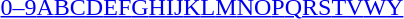<table id="toc" class="toc" summary="Class">
<tr>
<th></th>
</tr>
<tr>
<td style="text-align:center;"><a href='#'>0–9</a><a href='#'>A</a><a href='#'>B</a><a href='#'>C</a><a href='#'>D</a><a href='#'>E</a><a href='#'>F</a><a href='#'>G</a><a href='#'>H</a><a href='#'>I</a><a href='#'>J</a><a href='#'>K</a><a href='#'>L</a><a href='#'>M</a><a href='#'>N</a><a href='#'>O</a><a href='#'>P</a><a href='#'>Q</a><a href='#'>R</a><a href='#'>S</a><a href='#'>T</a><a href='#'>V</a><a href='#'>W</a><a href='#'>Y</a></td>
</tr>
</table>
